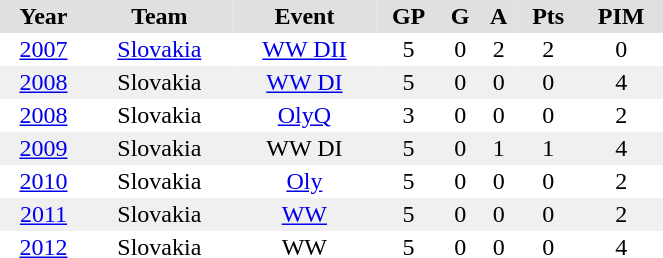<table BORDER="0" CELLPADDING="2" CELLSPACING="0" width="35%">
<tr ALIGN="center" bgcolor="#e0e0e0">
<th>Year</th>
<th>Team</th>
<th>Event</th>
<th>GP</th>
<th>G</th>
<th>A</th>
<th>Pts</th>
<th>PIM</th>
</tr>
<tr ALIGN="center">
<td><a href='#'>2007</a></td>
<td><a href='#'>Slovakia</a></td>
<td><a href='#'>WW DII</a></td>
<td>5</td>
<td>0</td>
<td>2</td>
<td>2</td>
<td>0</td>
</tr>
<tr ALIGN="center" bgcolor="#f0f0f0">
<td><a href='#'>2008</a></td>
<td>Slovakia</td>
<td><a href='#'>WW DI</a></td>
<td>5</td>
<td>0</td>
<td>0</td>
<td>0</td>
<td>4</td>
</tr>
<tr ALIGN="center">
<td><a href='#'>2008</a></td>
<td>Slovakia</td>
<td><a href='#'>OlyQ</a></td>
<td>3</td>
<td>0</td>
<td>0</td>
<td>0</td>
<td>2</td>
</tr>
<tr ALIGN="center" bgcolor="#f0f0f0">
<td><a href='#'>2009</a></td>
<td>Slovakia</td>
<td>WW DI</td>
<td>5</td>
<td>0</td>
<td>1</td>
<td>1</td>
<td>4</td>
</tr>
<tr ALIGN="center">
<td><a href='#'>2010</a></td>
<td>Slovakia</td>
<td><a href='#'>Oly</a></td>
<td>5</td>
<td>0</td>
<td>0</td>
<td>0</td>
<td>2</td>
</tr>
<tr ALIGN="center" bgcolor="#f0f0f0">
<td><a href='#'>2011</a></td>
<td>Slovakia</td>
<td><a href='#'>WW</a></td>
<td>5</td>
<td>0</td>
<td>0</td>
<td>0</td>
<td>2</td>
</tr>
<tr ALIGN="center">
<td><a href='#'>2012</a></td>
<td>Slovakia</td>
<td>WW</td>
<td>5</td>
<td>0</td>
<td>0</td>
<td>0</td>
<td>4</td>
</tr>
</table>
